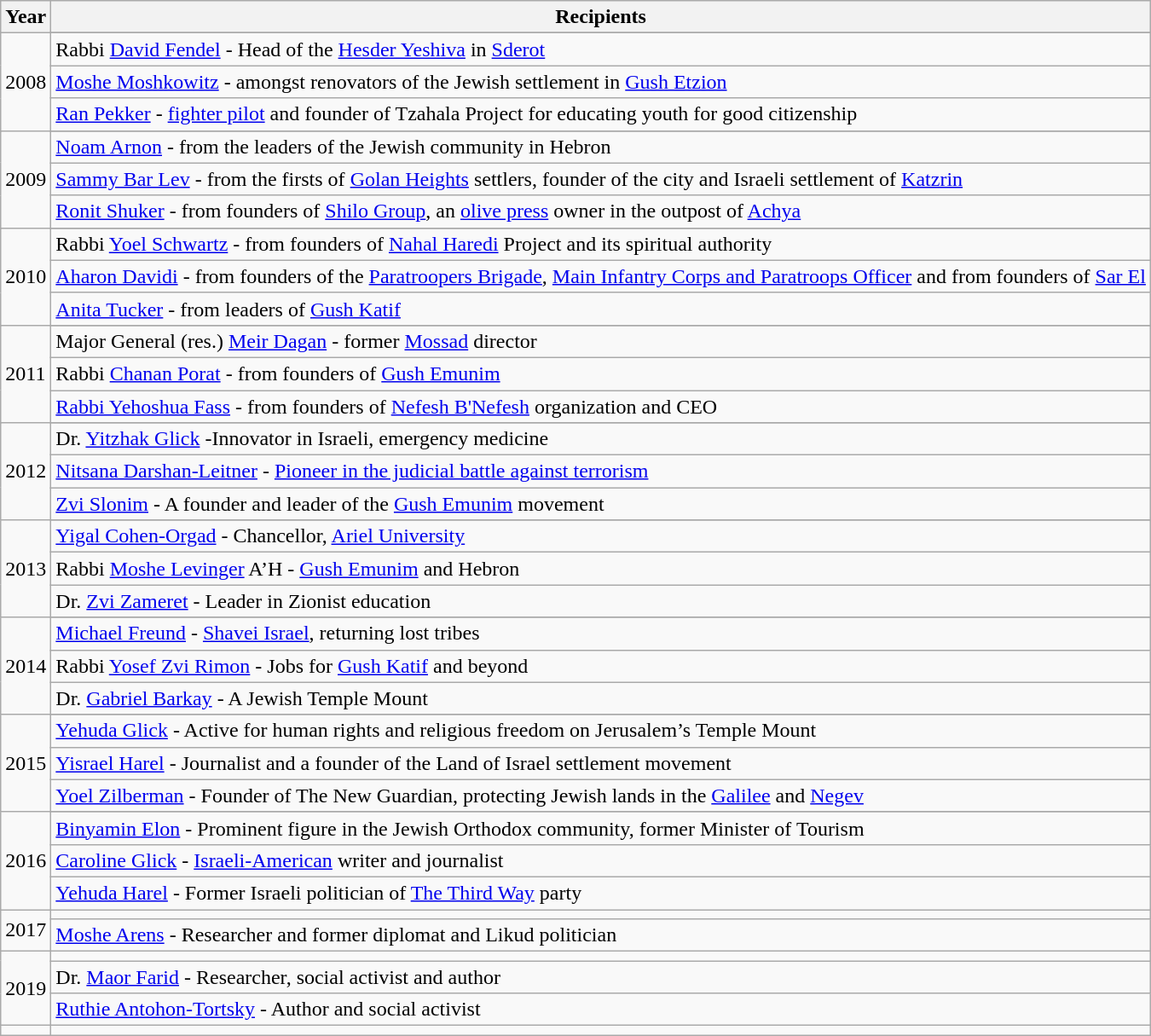<table class="wikitable">
<tr>
<th>Year</th>
<th>Recipients</th>
</tr>
<tr>
<td rowspan="4">2008</td>
</tr>
<tr>
<td>Rabbi <a href='#'>David Fendel</a> - Head of the <a href='#'>Hesder Yeshiva</a> in <a href='#'>Sderot</a> <br></td>
</tr>
<tr>
<td><a href='#'>Moshe Moshkowitz</a> - amongst renovators of the Jewish settlement in <a href='#'>Gush Etzion</a> <br></td>
</tr>
<tr>
<td><a href='#'>Ran Pekker</a> - <a href='#'>fighter pilot</a> and founder of Tzahala Project for educating youth for good citizenship <br></td>
</tr>
<tr>
<td rowspan="4">2009</td>
</tr>
<tr>
<td><a href='#'>Noam Arnon</a> - from the leaders of the Jewish community in Hebron <br></td>
</tr>
<tr>
<td><a href='#'>Sammy Bar Lev</a> - from the firsts of <a href='#'>Golan Heights</a> settlers, founder of the city and Israeli settlement of <a href='#'>Katzrin</a> <br></td>
</tr>
<tr>
<td><a href='#'>Ronit Shuker</a> - from founders of <a href='#'>Shilo Group</a>, an <a href='#'>olive press</a> owner in the outpost of <a href='#'>Achya</a> <br></td>
</tr>
<tr>
<td rowspan="4">2010</td>
</tr>
<tr>
<td>Rabbi <a href='#'>Yoel Schwartz</a> - from founders of <a href='#'>Nahal Haredi</a> Project and its spiritual authority <br></td>
</tr>
<tr>
<td><a href='#'>Aharon Davidi</a> - from founders of the <a href='#'>Paratroopers Brigade</a>, <a href='#'>Main Infantry Corps and Paratroops Officer</a> and from founders of <a href='#'>Sar El</a> <br></td>
</tr>
<tr>
<td><a href='#'>Anita Tucker</a> - from leaders of <a href='#'>Gush Katif</a> <br></td>
</tr>
<tr>
<td rowspan="4">2011</td>
</tr>
<tr>
<td>Major General (res.) <a href='#'>Meir Dagan</a> - former <a href='#'>Mossad</a> director <br></td>
</tr>
<tr>
<td>Rabbi <a href='#'>Chanan Porat</a> - from founders of <a href='#'>Gush Emunim</a> <br></td>
</tr>
<tr>
<td><a href='#'>Rabbi Yehoshua Fass</a> - from founders of <a href='#'>Nefesh B'Nefesh</a> organization and CEO <br></td>
</tr>
<tr>
<td rowspan="4">2012</td>
</tr>
<tr>
<td>Dr. <a href='#'>Yitzhak Glick</a> -Innovator in Israeli, emergency medicine <br></td>
</tr>
<tr>
<td><a href='#'>Nitsana Darshan-Leitner</a> - <a href='#'>Pioneer in the judicial battle against terrorism</a> <br></td>
</tr>
<tr>
<td><a href='#'>Zvi Slonim</a> - A founder and leader of the <a href='#'>Gush Emunim</a> movement <br></td>
</tr>
<tr>
<td rowspan="4">2013</td>
</tr>
<tr>
<td><a href='#'>Yigal Cohen-Orgad</a> - Chancellor, <a href='#'>Ariel University</a> <br></td>
</tr>
<tr>
<td>Rabbi <a href='#'>Moshe Levinger</a> A’H - <a href='#'>Gush Emunim</a> and Hebron <br></td>
</tr>
<tr>
<td>Dr. <a href='#'>Zvi Zameret</a> - Leader in Zionist education <br></td>
</tr>
<tr>
<td rowspan="4">2014</td>
</tr>
<tr>
<td><a href='#'>Michael Freund</a> - <a href='#'>Shavei Israel</a>, returning lost tribes <br></td>
</tr>
<tr>
<td>Rabbi <a href='#'>Yosef Zvi Rimon</a> - Jobs for <a href='#'>Gush Katif</a> and beyond <br></td>
</tr>
<tr>
<td>Dr. <a href='#'>Gabriel Barkay</a> - A Jewish Temple Mount <br></td>
</tr>
<tr>
<td rowspan="4">2015</td>
</tr>
<tr>
<td><a href='#'>Yehuda Glick</a> - Active for human rights and religious freedom on Jerusalem’s Temple Mount <br></td>
</tr>
<tr>
<td><a href='#'>Yisrael Harel</a> - Journalist and a founder of the Land of Israel settlement movement <br></td>
</tr>
<tr>
<td><a href='#'>Yoel Zilberman</a> - Founder of The New Guardian, protecting Jewish lands in the <a href='#'>Galilee</a> and <a href='#'>Negev</a> <br></td>
</tr>
<tr>
<td rowspan="4">2016</td>
</tr>
<tr>
<td><a href='#'>Binyamin Elon</a> - Prominent figure in the Jewish Orthodox community, former Minister of Tourism</td>
</tr>
<tr>
<td><a href='#'>Caroline Glick</a> - <a href='#'>Israeli-American</a> writer and journalist</td>
</tr>
<tr>
<td><a href='#'>Yehuda Harel</a> - Former Israeli politician of <a href='#'>The Third Way</a> party</td>
</tr>
<tr>
<td rowspan="2">2017</td>
<td></td>
</tr>
<tr>
<td><a href='#'>Moshe Arens</a> - Researcher and former diplomat and Likud politician</td>
</tr>
<tr>
<td rowspan="3">2019</td>
<td></td>
</tr>
<tr>
<td>Dr. <a href='#'>Maor Farid</a> - Researcher, social activist and author</td>
</tr>
<tr>
<td><a href='#'>Ruthie Antohon-Tortsky</a> - Author and social activist</td>
</tr>
<tr>
<td rowspan="3"></td>
<td></td>
</tr>
</table>
